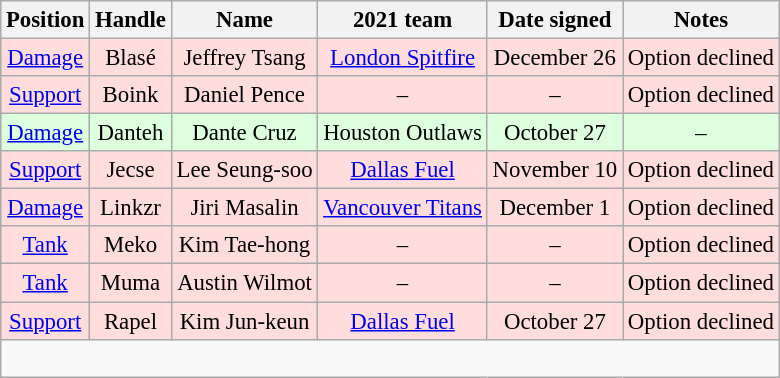<table class="wikitable sortable" align="right" style="text-align:center; font-size:95%; margin: 0 0 0 1em;">
<tr>
<th>Position</th>
<th>Handle</th>
<th>Name</th>
<th>2021 team</th>
<th>Date signed</th>
<th>Notes</th>
</tr>
<tr style="background:#fdd;">
<td><a href='#'>Damage</a></td>
<td>Blasé</td>
<td>Jeffrey Tsang</td>
<td><a href='#'>London Spitfire</a></td>
<td>December 26</td>
<td>Option declined</td>
</tr>
<tr style="background:#fdd;">
<td><a href='#'>Support</a></td>
<td>Boink</td>
<td>Daniel Pence</td>
<td>–</td>
<td>–</td>
<td>Option declined</td>
</tr>
<tr style="background:#dfd;">
<td><a href='#'>Damage</a></td>
<td>Danteh</td>
<td>Dante Cruz</td>
<td>Houston Outlaws</td>
<td>October 27</td>
<td>–</td>
</tr>
<tr style="background:#fdd;">
<td><a href='#'>Support</a></td>
<td>Jecse</td>
<td>Lee Seung-soo</td>
<td><a href='#'>Dallas Fuel</a></td>
<td>November 10</td>
<td>Option declined</td>
</tr>
<tr style="background:#fdd;">
<td><a href='#'>Damage</a></td>
<td>Linkzr</td>
<td>Jiri Masalin</td>
<td><a href='#'>Vancouver Titans</a></td>
<td>December 1</td>
<td>Option declined</td>
</tr>
<tr style="background:#fdd;">
<td><a href='#'>Tank</a></td>
<td>Meko</td>
<td>Kim Tae-hong</td>
<td>–</td>
<td>–</td>
<td>Option declined</td>
</tr>
<tr style="background:#fdd;">
<td><a href='#'>Tank</a></td>
<td>Muma</td>
<td>Austin Wilmot</td>
<td>–</td>
<td>–</td>
<td>Option declined</td>
</tr>
<tr style="background:#fdd;">
<td><a href='#'>Support</a></td>
<td>Rapel</td>
<td>Kim Jun-keun</td>
<td><a href='#'>Dallas Fuel</a></td>
<td>October 27</td>
<td>Option declined</td>
</tr>
<tr class="sortbottom">
<td colspan="6"><br></td>
</tr>
</table>
